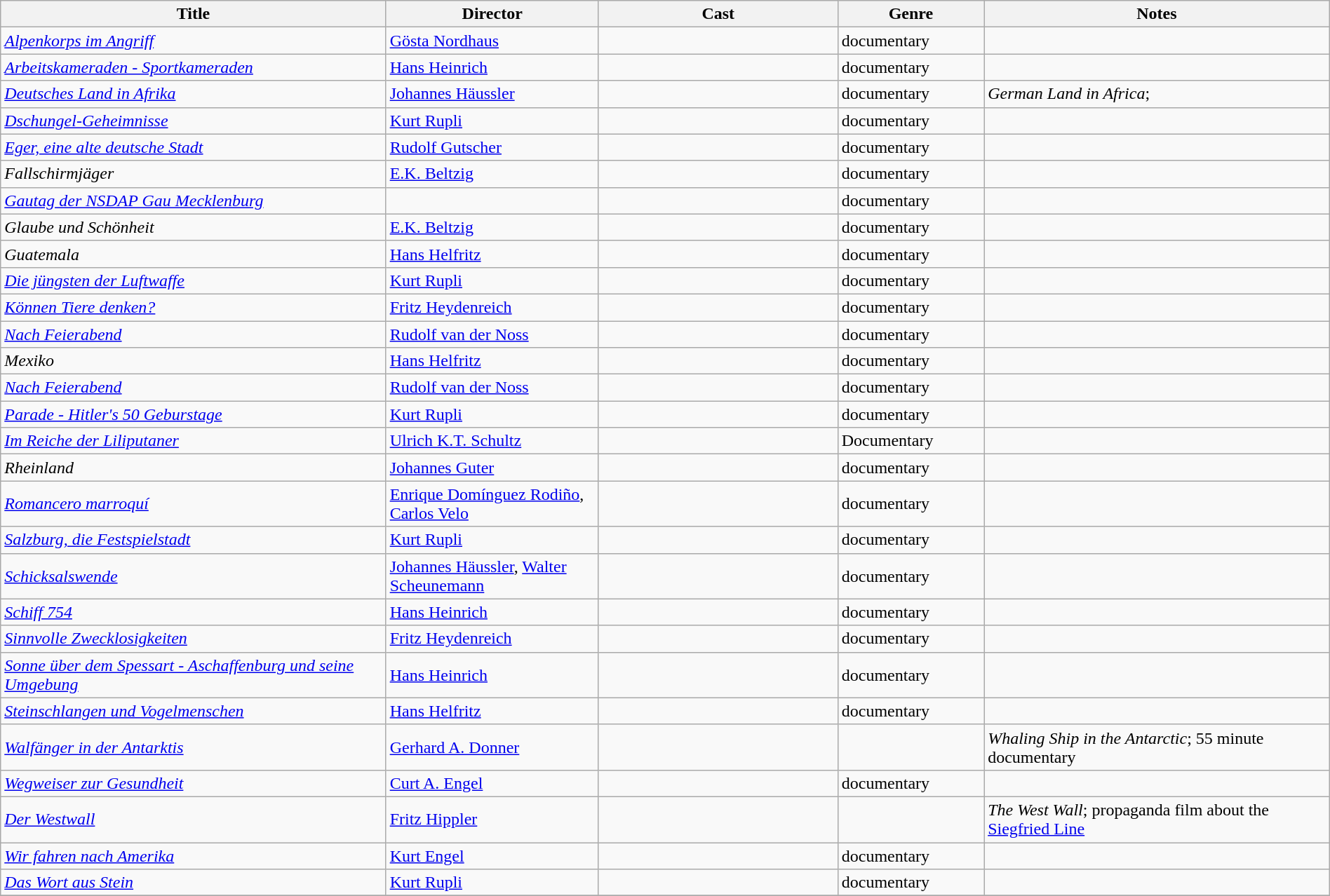<table class="wikitable" width= "100%">
<tr>
<th width=29%>Title</th>
<th width=16%>Director</th>
<th width=18%>Cast</th>
<th width=11%>Genre</th>
<th width=26%>Notes</th>
</tr>
<tr>
<td><em><a href='#'>Alpenkorps im Angriff</a></em></td>
<td><a href='#'>Gösta Nordhaus</a></td>
<td></td>
<td>documentary</td>
<td></td>
</tr>
<tr>
<td><em><a href='#'>Arbeitskameraden - Sportkameraden</a></em></td>
<td><a href='#'>Hans Heinrich</a></td>
<td></td>
<td>documentary</td>
<td></td>
</tr>
<tr>
<td><em><a href='#'>Deutsches Land in Afrika</a></em></td>
<td><a href='#'>Johannes Häussler</a></td>
<td></td>
<td>documentary</td>
<td><em>German Land in Africa</em>;</td>
</tr>
<tr>
<td><em><a href='#'>Dschungel-Geheimnisse </a></em></td>
<td><a href='#'>Kurt Rupli</a></td>
<td></td>
<td>documentary</td>
<td></td>
</tr>
<tr>
<td><em><a href='#'>Eger, eine alte deutsche Stadt </a></em></td>
<td><a href='#'>Rudolf Gutscher</a></td>
<td></td>
<td>documentary</td>
<td></td>
</tr>
<tr>
<td><em>Fallschirmjäger</em></td>
<td><a href='#'>E.K. Beltzig</a></td>
<td></td>
<td>documentary</td>
<td></td>
</tr>
<tr>
<td><em><a href='#'>Gautag der NSDAP Gau Mecklenburg</a></em></td>
<td></td>
<td></td>
<td>documentary</td>
<td></td>
</tr>
<tr>
<td><em>Glaube und Schönheit</em></td>
<td><a href='#'>E.K. Beltzig</a></td>
<td></td>
<td>documentary</td>
<td></td>
</tr>
<tr>
<td><em>Guatemala</em></td>
<td><a href='#'>Hans Helfritz</a></td>
<td></td>
<td>documentary</td>
<td></td>
</tr>
<tr>
<td><em><a href='#'>Die jüngsten der Luftwaffe</a></em></td>
<td><a href='#'>Kurt Rupli</a></td>
<td></td>
<td>documentary</td>
<td></td>
</tr>
<tr>
<td><em><a href='#'>Können Tiere denken? </a></em></td>
<td><a href='#'>Fritz Heydenreich</a></td>
<td></td>
<td>documentary</td>
<td></td>
</tr>
<tr>
<td><em><a href='#'>Nach Feierabend</a></em></td>
<td><a href='#'>Rudolf van der Noss</a></td>
<td></td>
<td>documentary</td>
<td></td>
</tr>
<tr>
<td><em>Mexiko</em></td>
<td><a href='#'>Hans Helfritz</a></td>
<td></td>
<td>documentary</td>
<td></td>
</tr>
<tr>
<td><em><a href='#'>Nach Feierabend</a></em></td>
<td><a href='#'>Rudolf van der Noss</a></td>
<td></td>
<td>documentary</td>
<td></td>
</tr>
<tr>
<td><em><a href='#'>Parade - Hitler's 50 Geburstage</a></em></td>
<td><a href='#'>Kurt Rupli</a></td>
<td></td>
<td>documentary</td>
<td></td>
</tr>
<tr>
<td><em><a href='#'>Im Reiche der Liliputaner </a></em></td>
<td><a href='#'>Ulrich K.T. Schultz</a></td>
<td></td>
<td>Documentary</td>
<td></td>
</tr>
<tr>
<td><em>Rheinland</em></td>
<td><a href='#'>Johannes Guter</a></td>
<td></td>
<td>documentary</td>
<td></td>
</tr>
<tr>
<td><em><a href='#'>Romancero marroquí</a></em></td>
<td><a href='#'>Enrique Domínguez Rodiño</a>, <a href='#'>Carlos Velo</a></td>
<td></td>
<td>documentary</td>
<td></td>
</tr>
<tr>
<td><em><a href='#'>Salzburg, die Festspielstadt</a></em></td>
<td><a href='#'>Kurt Rupli</a></td>
<td></td>
<td>documentary</td>
<td></td>
</tr>
<tr>
<td><em><a href='#'>Schicksalswende</a></em></td>
<td><a href='#'>Johannes Häussler</a>, <a href='#'>Walter Scheunemann</a></td>
<td></td>
<td>documentary</td>
<td></td>
</tr>
<tr>
<td><em><a href='#'>Schiff 754</a></em></td>
<td><a href='#'>Hans Heinrich</a></td>
<td></td>
<td>documentary</td>
<td></td>
</tr>
<tr>
<td><em><a href='#'>Sinnvolle Zwecklosigkeiten</a></em></td>
<td><a href='#'>Fritz Heydenreich</a></td>
<td></td>
<td>documentary</td>
<td></td>
</tr>
<tr>
<td><em><a href='#'>Sonne über dem Spessart - Aschaffenburg und seine Umgebung</a></em></td>
<td><a href='#'>Hans Heinrich</a></td>
<td></td>
<td>documentary</td>
<td></td>
</tr>
<tr>
<td><em><a href='#'>Steinschlangen und Vogelmenschen </a></em></td>
<td><a href='#'>Hans Helfritz</a></td>
<td></td>
<td>documentary</td>
<td></td>
</tr>
<tr>
<td><em><a href='#'>Walfänger in der Antarktis</a></em></td>
<td><a href='#'>Gerhard A. Donner</a></td>
<td></td>
<td></td>
<td><em>Whaling Ship in the Antarctic</em>; 55 minute documentary</td>
</tr>
<tr>
<td><em><a href='#'>Wegweiser zur Gesundheit</a></em></td>
<td><a href='#'>Curt A. Engel</a></td>
<td></td>
<td>documentary</td>
</tr>
<tr>
<td><em><a href='#'>Der Westwall</a></em></td>
<td><a href='#'>Fritz Hippler</a></td>
<td></td>
<td></td>
<td><em>The West Wall</em>; propaganda film about the <a href='#'>Siegfried Line</a></td>
</tr>
<tr>
<td><em><a href='#'>Wir fahren nach Amerika</a></em></td>
<td><a href='#'>Kurt Engel</a></td>
<td></td>
<td>documentary</td>
</tr>
<tr>
<td><em><a href='#'>Das Wort aus Stein</a></em></td>
<td><a href='#'>Kurt Rupli</a></td>
<td></td>
<td>documentary</td>
<td></td>
</tr>
<tr>
</tr>
</table>
